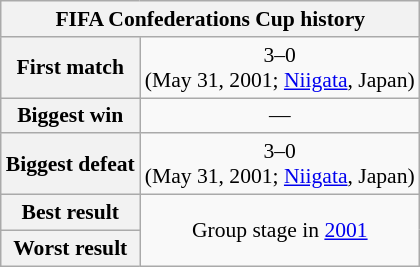<table class="wikitable collapsible collapsed" style="text-align: center;font-size:90%;">
<tr>
<th colspan="2">FIFA Confederations Cup history</th>
</tr>
<tr>
<th>First match</th>
<td> 3–0 <br> (May 31, 2001; <a href='#'>Niigata</a>, Japan)</td>
</tr>
<tr>
<th>Biggest win</th>
<td>—</td>
</tr>
<tr>
<th>Biggest defeat</th>
<td> 3–0 <br> (May 31, 2001; <a href='#'>Niigata</a>, Japan)</td>
</tr>
<tr>
<th>Best result</th>
<td rowspan="2">Group stage in <a href='#'>2001</a></td>
</tr>
<tr>
<th>Worst result</th>
</tr>
</table>
